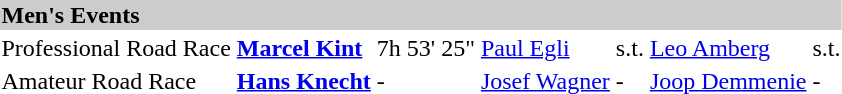<table>
<tr bgcolor="#cccccc">
<td colspan=7><strong>Men's Events</strong></td>
</tr>
<tr>
<td>Professional Road Race<br></td>
<td><strong><a href='#'>Marcel Kint</a></strong><br><small></small></td>
<td>7h 53' 25"</td>
<td><a href='#'>Paul Egli</a><br><small></small></td>
<td>s.t.</td>
<td><a href='#'>Leo Amberg</a><br><small></small></td>
<td>s.t.</td>
</tr>
<tr>
<td>Amateur Road Race</td>
<td><strong><a href='#'>Hans Knecht</a></strong><br><small></small></td>
<td>-</td>
<td><a href='#'>Josef Wagner</a><br><small></small></td>
<td>-</td>
<td><a href='#'>Joop Demmenie</a><br><small></small></td>
<td>-</td>
</tr>
<tr>
</tr>
</table>
